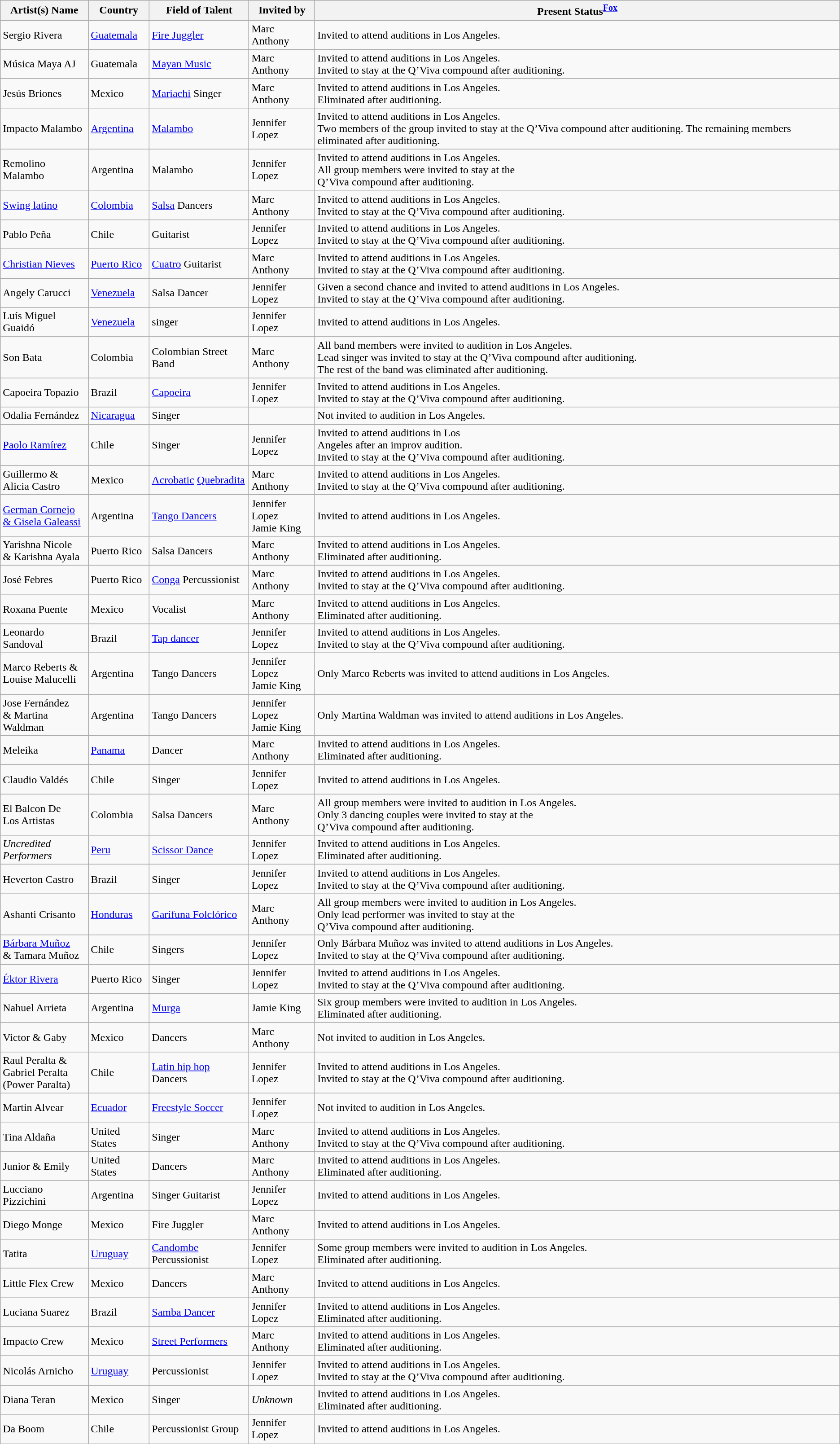<table class="wikitable sortable">
<tr>
<th>Artist(s) Name</th>
<th>Country</th>
<th>Field of Talent</th>
<th>Invited by</th>
<th>Present Status<sup><a href='#'>Fox</a></sup></th>
</tr>
<tr>
<td>Sergio Rivera</td>
<td><a href='#'>Guatemala</a></td>
<td><a href='#'>Fire Juggler</a></td>
<td>Marc Anthony</td>
<td>Invited to attend auditions in Los Angeles.</td>
</tr>
<tr>
<td>Música Maya AJ</td>
<td>Guatemala</td>
<td><a href='#'>Mayan Music</a></td>
<td>Marc Anthony</td>
<td>Invited to attend auditions in Los Angeles.<br>Invited to stay at the Q’Viva compound after auditioning.</td>
</tr>
<tr>
<td>Jesús Briones</td>
<td>Mexico</td>
<td><a href='#'>Mariachi</a> Singer</td>
<td>Marc Anthony</td>
<td>Invited to attend auditions in Los Angeles.<br>Eliminated after auditioning.</td>
</tr>
<tr>
<td>Impacto Malambo</td>
<td><a href='#'>Argentina</a></td>
<td><a href='#'>Malambo</a></td>
<td>Jennifer Lopez</td>
<td>Invited to attend auditions in Los Angeles. <br> Two members of the group invited to stay at the Q’Viva compound after auditioning. The remaining members eliminated after auditioning.</td>
</tr>
<tr>
<td>Remolino Malambo</td>
<td>Argentina</td>
<td>Malambo</td>
<td>Jennifer Lopez</td>
<td>Invited to attend auditions in Los Angeles. <br> All group members were invited to stay at the<br>Q’Viva compound after auditioning.</td>
</tr>
<tr>
<td><a href='#'>Swing latino</a></td>
<td><a href='#'>Colombia</a></td>
<td><a href='#'>Salsa</a> Dancers</td>
<td>Marc Anthony</td>
<td>Invited to attend auditions in Los Angeles.<br>Invited to stay at the Q’Viva compound after auditioning.</td>
</tr>
<tr>
<td>Pablo Peña</td>
<td>Chile</td>
<td>Guitarist</td>
<td>Jennifer Lopez</td>
<td>Invited to attend auditions in Los Angeles.<br>Invited to stay at the Q’Viva compound after auditioning.</td>
</tr>
<tr>
<td><a href='#'>Christian Nieves</a></td>
<td><a href='#'>Puerto Rico</a></td>
<td><a href='#'>Cuatro</a> Guitarist</td>
<td>Marc Anthony</td>
<td>Invited to attend auditions in Los Angeles.<br>Invited to stay at the Q’Viva compound after auditioning.</td>
</tr>
<tr>
<td>Angely Carucci</td>
<td><a href='#'>Venezuela</a></td>
<td>Salsa Dancer</td>
<td>Jennifer Lopez</td>
<td>Given a second chance and invited to attend auditions in Los Angeles.<br>Invited to stay at the Q’Viva compound after auditioning.</td>
</tr>
<tr>
<td>Luís Miguel Guaidó</td>
<td><a href='#'>Venezuela</a></td>
<td>singer</td>
<td>Jennifer Lopez</td>
<td>Invited to attend auditions in Los Angeles.</td>
</tr>
<tr>
<td>Son Bata</td>
<td>Colombia</td>
<td>Colombian Street Band</td>
<td>Marc Anthony</td>
<td>All band members were invited to audition in Los Angeles.<br>Lead singer was invited to stay at the Q’Viva compound after auditioning.  <br>
The rest of the band was eliminated after auditioning.</td>
</tr>
<tr>
<td>Capoeira Topazio</td>
<td>Brazil</td>
<td><a href='#'>Capoeira</a></td>
<td>Jennifer Lopez</td>
<td>Invited to attend auditions in Los Angeles.<br>Invited to stay at the Q’Viva compound after auditioning.</td>
</tr>
<tr>
<td>Odalia Fernández</td>
<td><a href='#'>Nicaragua</a></td>
<td>Singer</td>
<td></td>
<td>Not invited to audition in Los Angeles.</td>
</tr>
<tr |->
<td><a href='#'>Paolo Ramírez</a></td>
<td>Chile</td>
<td>Singer</td>
<td>Jennifer Lopez</td>
<td>Invited to attend auditions in Los <br>Angeles after an improv audition.<br>Invited to stay at the Q’Viva compound after auditioning.</td>
</tr>
<tr |->
<td>Guillermo & <br>Alicia Castro</td>
<td>Mexico</td>
<td><a href='#'>Acrobatic</a> <a href='#'>Quebradita</a></td>
<td>Marc Anthony</td>
<td>Invited to attend auditions in Los Angeles.<br>Invited to stay at the Q’Viva compound after auditioning.</td>
</tr>
<tr |->
<td><a href='#'>German Cornejo <br>& Gisela Galeassi</a></td>
<td>Argentina</td>
<td><a href='#'>Tango Dancers</a></td>
<td>Jennifer Lopez <br>Jamie King</td>
<td>Invited to attend auditions in Los Angeles.</td>
</tr>
<tr |->
<td>Yarishna Nicole <br>& Karishna Ayala</td>
<td>Puerto Rico</td>
<td>Salsa Dancers</td>
<td>Marc Anthony</td>
<td>Invited to attend auditions in Los Angeles.<br>Eliminated after auditioning.</td>
</tr>
<tr>
<td>José Febres</td>
<td>Puerto Rico</td>
<td><a href='#'>Conga</a> Percussionist</td>
<td>Marc Anthony</td>
<td>Invited to attend auditions in Los Angeles.<br>Invited to stay at the Q’Viva compound after auditioning.</td>
</tr>
<tr>
<td>Roxana Puente</td>
<td>Mexico</td>
<td>Vocalist</td>
<td>Marc Anthony</td>
<td>Invited to attend auditions in Los Angeles.<br>Eliminated after auditioning.</td>
</tr>
<tr>
<td>Leonardo Sandoval</td>
<td>Brazil</td>
<td><a href='#'>Tap dancer</a></td>
<td>Jennifer Lopez</td>
<td>Invited to attend auditions in Los Angeles.<br>Invited to stay at the Q’Viva compound after auditioning.</td>
</tr>
<tr>
<td>Marco Reberts & <br> Louise Malucelli</td>
<td>Argentina</td>
<td>Tango Dancers</td>
<td>Jennifer Lopez <br>Jamie King</td>
<td>Only Marco Reberts was invited to attend auditions in Los Angeles.</td>
</tr>
<tr>
<td>Jose Fernández <br>& Martina Waldman</td>
<td>Argentina</td>
<td>Tango Dancers</td>
<td>Jennifer Lopez <br>Jamie King</td>
<td>Only Martina Waldman was invited to attend auditions in Los Angeles.</td>
</tr>
<tr>
<td>Meleika</td>
<td><a href='#'>Panama</a></td>
<td>Dancer</td>
<td>Marc Anthony</td>
<td>Invited to attend auditions in Los Angeles.<br>Eliminated after auditioning.</td>
</tr>
<tr>
<td>Claudio Valdés</td>
<td>Chile</td>
<td>Singer</td>
<td>Jennifer Lopez</td>
<td>Invited to attend auditions in Los Angeles.</td>
</tr>
<tr>
<td>El Balcon De <br>Los Artistas</td>
<td>Colombia</td>
<td>Salsa Dancers</td>
<td>Marc Anthony</td>
<td>All group members were invited to audition in Los Angeles.<br>Only 3 dancing couples were invited to stay at the<br>Q’Viva compound after auditioning.</td>
</tr>
<tr>
<td><em>Uncredited <br>Performers</em></td>
<td><a href='#'>Peru</a></td>
<td><a href='#'>Scissor Dance</a></td>
<td>Jennifer Lopez</td>
<td>Invited to attend auditions in Los Angeles.<br>Eliminated after auditioning.</td>
</tr>
<tr>
<td>Heverton Castro</td>
<td>Brazil</td>
<td>Singer</td>
<td>Jennifer Lopez</td>
<td>Invited to attend auditions in Los Angeles.<br>Invited to stay at the Q’Viva compound after auditioning.</td>
</tr>
<tr>
<td>Ashanti Crisanto</td>
<td><a href='#'>Honduras</a></td>
<td><a href='#'>Garífuna Folclórico</a></td>
<td>Marc Anthony</td>
<td>All group members were invited to audition in Los Angeles.<br>Only lead performer was invited to stay at the<br>Q’Viva compound after auditioning.</td>
</tr>
<tr>
<td><a href='#'>Bárbara Muñoz</a> <br>& Tamara Muñoz</td>
<td>Chile</td>
<td>Singers</td>
<td>Jennifer Lopez</td>
<td>Only Bárbara Muñoz was invited to attend auditions in Los Angeles.<br>Invited to stay at the Q’Viva compound after auditioning.</td>
</tr>
<tr>
<td><a href='#'>Éktor Rivera</a></td>
<td>Puerto Rico</td>
<td>Singer</td>
<td>Jennifer Lopez</td>
<td>Invited to attend auditions in Los Angeles.<br>Invited to stay at the Q’Viva compound after auditioning.</td>
</tr>
<tr>
<td>Nahuel Arrieta</td>
<td>Argentina</td>
<td><a href='#'>Murga</a></td>
<td>Jamie King</td>
<td>Six group members were invited to audition in Los Angeles.<br>Eliminated after auditioning.</td>
</tr>
<tr>
<td>Victor & Gaby</td>
<td>Mexico</td>
<td>Dancers</td>
<td>Marc Anthony</td>
<td>Not invited to audition in Los Angeles.</td>
</tr>
<tr>
<td>Raul Peralta &<br>Gabriel Peralta<br>(Power Paralta)</td>
<td>Chile</td>
<td><a href='#'>Latin hip hop</a> Dancers</td>
<td>Jennifer Lopez</td>
<td>Invited to attend auditions in Los Angeles.<br>Invited to stay at the Q’Viva compound after auditioning.</td>
</tr>
<tr>
<td>Martin Alvear</td>
<td><a href='#'>Ecuador</a></td>
<td><a href='#'>Freestyle Soccer</a></td>
<td>Jennifer Lopez</td>
<td>Not invited to audition in Los Angeles.</td>
</tr>
<tr>
<td>Tina Aldaña</td>
<td>United States</td>
<td>Singer</td>
<td>Marc Anthony</td>
<td>Invited to attend auditions in Los Angeles.<br>Invited to stay at the Q’Viva compound after auditioning.</td>
</tr>
<tr>
<td>Junior & Emily</td>
<td>United States</td>
<td>Dancers</td>
<td>Marc Anthony</td>
<td>Invited to attend auditions in Los Angeles.<br>Eliminated after auditioning.</td>
</tr>
<tr>
<td>Lucciano Pizzichini</td>
<td>Argentina</td>
<td>Singer Guitarist</td>
<td>Jennifer Lopez</td>
<td>Invited to attend auditions in Los Angeles.</td>
</tr>
<tr>
<td>Diego Monge</td>
<td>Mexico</td>
<td>Fire Juggler</td>
<td>Marc Anthony</td>
<td>Invited to attend auditions in Los Angeles.</td>
</tr>
<tr>
<td>Tatita</td>
<td><a href='#'>Uruguay</a></td>
<td><a href='#'>Candombe</a><br>Percussionist</td>
<td>Jennifer Lopez</td>
<td>Some group members were invited to audition in Los Angeles.<br>Eliminated after auditioning.</td>
</tr>
<tr>
<td>Little Flex Crew</td>
<td>Mexico</td>
<td>Dancers</td>
<td>Marc Anthony</td>
<td>Invited to attend auditions in Los Angeles.</td>
</tr>
<tr>
<td>Luciana Suarez</td>
<td>Brazil</td>
<td><a href='#'>Samba Dancer</a></td>
<td>Jennifer Lopez</td>
<td>Invited to attend auditions in Los Angeles.<br>Eliminated after auditioning.</td>
</tr>
<tr>
<td>Impacto Crew</td>
<td>Mexico</td>
<td><a href='#'>Street Performers</a></td>
<td>Marc Anthony</td>
<td>Invited to attend auditions in Los Angeles.<br>Eliminated after auditioning.</td>
</tr>
<tr>
<td>Nicolás Arnicho<br></td>
<td><a href='#'>Uruguay</a></td>
<td>Percussionist</td>
<td>Jennifer Lopez</td>
<td>Invited to attend auditions in Los Angeles.<br>Invited to stay at the Q’Viva compound after auditioning.</td>
</tr>
<tr>
<td>Diana Teran</td>
<td>Mexico</td>
<td>Singer</td>
<td><em>Unknown</em></td>
<td>Invited to attend auditions in Los Angeles.<br>Eliminated after auditioning.</td>
</tr>
<tr>
<td>Da Boom</td>
<td>Chile</td>
<td>Percussionist Group</td>
<td>Jennifer Lopez</td>
<td>Invited to attend auditions in Los Angeles.</td>
</tr>
</table>
